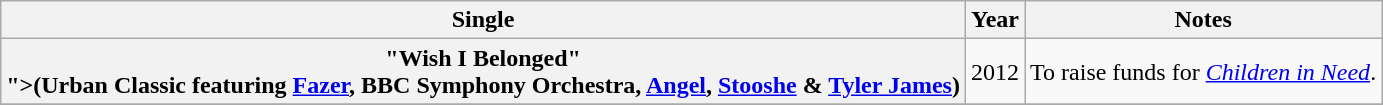<table class="wikitable plainrowheaders" style="text-align:center;">
<tr>
<th scope="col">Single</th>
<th scope="col">Year</th>
<th scope="col">Notes</th>
</tr>
<tr>
<th scope="row">"Wish I Belonged"<br><span>">(Urban Classic featuring <a href='#'>Fazer</a>, BBC Symphony Orchestra, <a href='#'>Angel</a>, <a href='#'>Stooshe</a> & <a href='#'>Tyler James</a>)</span></th>
<td>2012</td>
<td>To raise funds for <em><a href='#'>Children in Need</a></em>.</td>
</tr>
<tr>
</tr>
</table>
